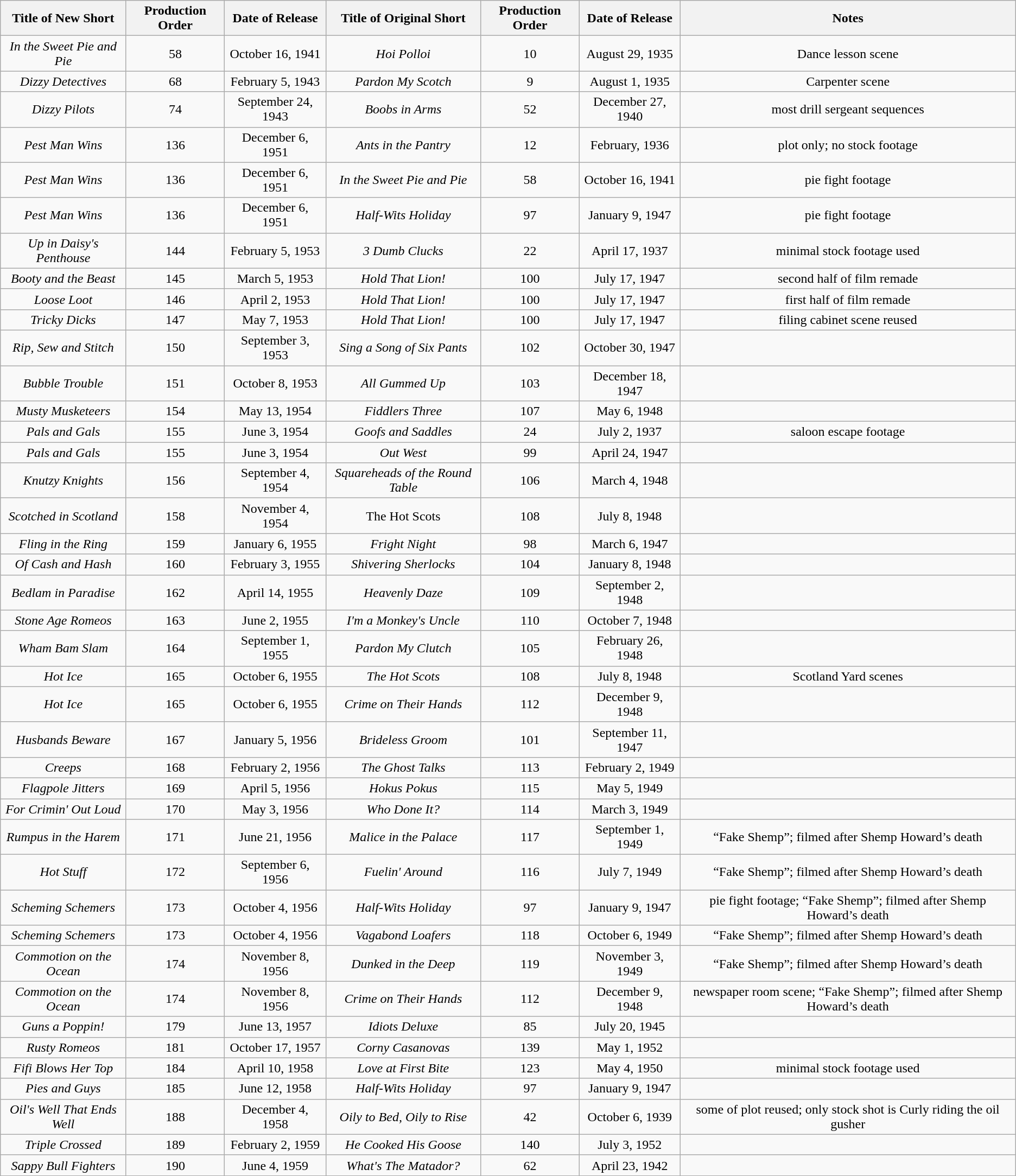<table class="wikitable">
<tr>
<th>Title of New Short</th>
<th>Production Order</th>
<th>Date of Release</th>
<th>Title of Original Short</th>
<th>Production Order</th>
<th>Date of Release</th>
<th>Notes</th>
</tr>
<tr>
<td align="center"><em>In the Sweet Pie and Pie</em></td>
<td align="center">58</td>
<td align="center">October 16, 1941</td>
<td align="center"><em>Hoi Polloi</em></td>
<td align="center">10</td>
<td align="center">August 29, 1935</td>
<td align="center">Dance lesson scene</td>
</tr>
<tr>
<td align="center"><em>Dizzy Detectives</em></td>
<td align="center">68</td>
<td align="center">February 5, 1943</td>
<td align="center"><em>Pardon My Scotch</em></td>
<td align="center">9</td>
<td align="center">August 1, 1935</td>
<td align="center">Carpenter scene</td>
</tr>
<tr>
<td align="center"><em>Dizzy Pilots</em></td>
<td align="center">74</td>
<td align="center">September 24, 1943</td>
<td align="center"><em>Boobs in Arms</em></td>
<td align="center">52</td>
<td align="center">December 27, 1940</td>
<td align="center">most drill sergeant sequences</td>
</tr>
<tr>
<td align="center"><em>Pest Man Wins</em></td>
<td align="center">136</td>
<td align="center">December 6, 1951</td>
<td align="center"><em>Ants in the Pantry</em></td>
<td align="center">12</td>
<td align="center">February, 1936</td>
<td align="center">plot only; no stock footage</td>
</tr>
<tr>
<td align="center"><em>Pest Man Wins</em></td>
<td align="center">136</td>
<td align="center">December 6, 1951</td>
<td align="center"><em>In the Sweet Pie and Pie</em></td>
<td align="center">58</td>
<td align="center">October 16, 1941</td>
<td align="center">pie fight footage</td>
</tr>
<tr>
<td align="center"><em>Pest Man Wins</em></td>
<td align="center">136</td>
<td align="center">December 6, 1951</td>
<td align="center"><em>Half-Wits Holiday</em></td>
<td align="center">97</td>
<td align="center">January 9, 1947</td>
<td align="center">pie fight footage</td>
</tr>
<tr>
<td align="center"><em>Up in Daisy's Penthouse</em></td>
<td align="center">144</td>
<td align="center">February 5, 1953</td>
<td align="center"><em>3 Dumb Clucks</em></td>
<td align="center">22</td>
<td align="center">April 17, 1937</td>
<td align="center">minimal stock footage used</td>
</tr>
<tr>
<td align="center"><em>Booty and the Beast</em></td>
<td align="center">145</td>
<td align="center">March 5, 1953</td>
<td align="center"><em>Hold That Lion!</em></td>
<td align="center">100</td>
<td align="center">July 17, 1947</td>
<td align="center">second half of film remade</td>
</tr>
<tr>
<td align="center"><em>Loose Loot</em></td>
<td align="center">146</td>
<td align="center">April 2, 1953</td>
<td align="center"><em>Hold That Lion!</em></td>
<td align="center">100</td>
<td align="center">July 17, 1947</td>
<td align="center">first half of film remade</td>
</tr>
<tr>
<td align="center"><em>Tricky Dicks</em></td>
<td align="center">147</td>
<td align="center">May 7, 1953</td>
<td align="center"><em>Hold That Lion!</em></td>
<td align="center">100</td>
<td align="center">July 17, 1947</td>
<td align="center">filing cabinet scene reused</td>
</tr>
<tr>
<td align="center"><em>Rip, Sew and Stitch</em></td>
<td align="center">150</td>
<td align="center">September 3, 1953</td>
<td align="center"><em>Sing a Song of Six Pants</em></td>
<td align="center">102</td>
<td align="center">October 30, 1947</td>
<td align="center"></td>
</tr>
<tr>
<td align="center"><em>Bubble Trouble</em></td>
<td align="center">151</td>
<td align="center">October 8, 1953</td>
<td align="center"><em>All Gummed Up</em></td>
<td align="center">103</td>
<td align="center">December 18, 1947</td>
<td align="center"></td>
</tr>
<tr>
<td align="center"><em>Musty Musketeers</em></td>
<td align="center">154</td>
<td align="center">May 13, 1954</td>
<td align="center"><em>Fiddlers Three</em></td>
<td align="center">107</td>
<td align="center">May 6, 1948</td>
<td align="center"></td>
</tr>
<tr>
<td align="center"><em>Pals and Gals</em></td>
<td align="center">155</td>
<td align="center">June 3, 1954</td>
<td align="center"><em>Goofs and Saddles</em></td>
<td align="center">24</td>
<td align="center">July 2, 1937</td>
<td align="center">saloon escape footage</td>
</tr>
<tr>
<td align="center"><em>Pals and Gals</em></td>
<td align="center">155</td>
<td align="center">June 3, 1954</td>
<td align="center"><em>Out West</em></td>
<td align="center">99</td>
<td align="center">April 24, 1947</td>
<td align="center"></td>
</tr>
<tr>
<td align="center"><em>Knutzy Knights</em></td>
<td align="center">156</td>
<td align="center">September 4, 1954</td>
<td align="center"><em>Squareheads of the Round Table</em></td>
<td align="center">106</td>
<td align="center">March 4, 1948</td>
<td align="center"></td>
</tr>
<tr>
<td align="center"><em>Scotched in Scotland</em></td>
<td align="center">158</td>
<td align="center">November 4, 1954</td>
<td align="center">The Hot Scots</td>
<td align="center">108</td>
<td align="center">July 8, 1948</td>
<td align="center"></td>
</tr>
<tr>
<td align="center"><em>Fling in the Ring</em></td>
<td align="center">159</td>
<td align="center">January 6, 1955</td>
<td align="center"><em>Fright Night</em></td>
<td align="center">98</td>
<td align="center">March 6, 1947</td>
<td align="center"></td>
</tr>
<tr>
<td align="center"><em>Of Cash and Hash</em></td>
<td align="center">160</td>
<td align="center">February 3, 1955</td>
<td align="center"><em>Shivering Sherlocks</em></td>
<td align="center">104</td>
<td align="center">January 8, 1948</td>
<td align="center"></td>
</tr>
<tr>
<td align="center"><em>Bedlam in Paradise</em></td>
<td align="center">162</td>
<td align="center">April 14, 1955</td>
<td align="center"><em>Heavenly Daze</em></td>
<td align="center">109</td>
<td align="center">September 2, 1948</td>
<td align="center"></td>
</tr>
<tr>
<td align="center"><em>Stone Age Romeos</em></td>
<td align="center">163</td>
<td align="center">June 2, 1955</td>
<td align="center"><em>I'm a Monkey's Uncle</em></td>
<td align="center">110</td>
<td align="center">October 7, 1948</td>
<td align="center"></td>
</tr>
<tr>
<td align="center"><em>Wham Bam Slam</em></td>
<td align="center">164</td>
<td align="center">September 1, 1955</td>
<td align="center"><em>Pardon My Clutch</em></td>
<td align="center">105</td>
<td align="center">February 26, 1948</td>
<td align="center"></td>
</tr>
<tr>
<td align="center"><em>Hot Ice</em></td>
<td align="center">165</td>
<td align="center">October 6, 1955</td>
<td align="center"><em>The Hot Scots</em></td>
<td align="center">108</td>
<td align="center">July 8, 1948</td>
<td align="center">Scotland Yard scenes</td>
</tr>
<tr>
<td align="center"><em>Hot Ice</em></td>
<td align="center">165</td>
<td align="center">October 6, 1955</td>
<td align="center"><em>Crime on Their Hands</em></td>
<td align="center">112</td>
<td align="center">December 9, 1948</td>
<td align="center"></td>
</tr>
<tr>
<td align="center"><em>Husbands Beware</em></td>
<td align="center">167</td>
<td align="center">January 5, 1956</td>
<td align="center"><em>Brideless Groom</em></td>
<td align="center">101</td>
<td align="center">September 11, 1947</td>
<td align="center"></td>
</tr>
<tr>
<td align="center"><em>Creeps</em></td>
<td align="center">168</td>
<td align="center">February 2, 1956</td>
<td align="center"><em>The Ghost Talks</em></td>
<td align="center">113</td>
<td align="center">February 2, 1949</td>
<td align="center"></td>
</tr>
<tr>
<td align="center"><em>Flagpole Jitters</em></td>
<td align="center">169</td>
<td align="center">April 5, 1956</td>
<td align="center"><em>Hokus Pokus</em></td>
<td align="center">115</td>
<td align="center">May 5, 1949</td>
<td align="center"></td>
</tr>
<tr>
<td align="center"><em>For Crimin' Out Loud</em></td>
<td align="center">170</td>
<td align="center">May 3, 1956</td>
<td align="center"><em>Who Done It?</em></td>
<td align="center">114</td>
<td align="center">March 3, 1949</td>
<td align="center"></td>
</tr>
<tr>
<td align="center"><em>Rumpus in the Harem</em></td>
<td align="center">171</td>
<td align="center">June 21, 1956</td>
<td align="center"><em>Malice in the Palace</em></td>
<td align="center">117</td>
<td align="center">September 1, 1949</td>
<td align="center">“Fake Shemp”; filmed after Shemp Howard’s death</td>
</tr>
<tr>
<td align="center"><em>Hot Stuff</em></td>
<td align="center">172</td>
<td align="center">September 6, 1956</td>
<td align="center"><em>Fuelin' Around</em></td>
<td align="center">116</td>
<td align="center">July 7, 1949</td>
<td align="center">“Fake Shemp”; filmed after Shemp Howard’s death</td>
</tr>
<tr>
<td align="center"><em>Scheming Schemers</em></td>
<td align="center">173</td>
<td align="center">October 4, 1956</td>
<td align="center"><em>Half-Wits Holiday</em></td>
<td align="center">97</td>
<td align="center">January 9, 1947</td>
<td align="center">pie fight footage; “Fake Shemp”; filmed after Shemp Howard’s death</td>
</tr>
<tr>
<td align="center"><em>Scheming Schemers</em></td>
<td align="center">173</td>
<td align="center">October 4, 1956</td>
<td align="center"><em>Vagabond Loafers</em></td>
<td align="center">118</td>
<td align="center">October 6, 1949</td>
<td align="center">“Fake Shemp”; filmed after Shemp Howard’s death</td>
</tr>
<tr>
<td align="center"><em>Commotion on the Ocean</em></td>
<td align="center">174</td>
<td align="center">November 8, 1956</td>
<td align="center"><em>Dunked in the Deep</em></td>
<td align="center">119</td>
<td align="center">November 3, 1949</td>
<td align="center">“Fake Shemp”; filmed after Shemp Howard’s death</td>
</tr>
<tr>
<td align="center"><em>Commotion on the Ocean</em></td>
<td align="center">174</td>
<td align="center">November 8, 1956</td>
<td align="center"><em>Crime on Their Hands</em></td>
<td align="center">112</td>
<td align="center">December 9, 1948</td>
<td align="center">newspaper room scene; “Fake Shemp”; filmed after Shemp Howard’s death</td>
</tr>
<tr>
<td align="center"><em>Guns a Poppin!</em></td>
<td align="center">179</td>
<td align="center">June 13, 1957</td>
<td align="center"><em>Idiots Deluxe</em></td>
<td align="center">85</td>
<td align="center">July 20, 1945</td>
<td align="center"></td>
</tr>
<tr>
<td align="center"><em>Rusty Romeos</em></td>
<td align="center">181</td>
<td align="center">October 17, 1957</td>
<td align="center"><em>Corny Casanovas</em></td>
<td align="center">139</td>
<td align="center">May 1, 1952</td>
<td align="center"></td>
</tr>
<tr>
<td align="center"><em>Fifi Blows Her Top</em></td>
<td align="center">184</td>
<td align="center">April 10, 1958</td>
<td align="center"><em>Love at First Bite</em></td>
<td align="center">123</td>
<td align="center">May 4, 1950</td>
<td align="center">minimal stock footage used</td>
</tr>
<tr>
<td align="center"><em>Pies and Guys</em></td>
<td align="center">185</td>
<td align="center">June 12, 1958</td>
<td align="center"><em>Half-Wits Holiday</em></td>
<td align="center">97</td>
<td align="center">January 9, 1947</td>
<td align="center"></td>
</tr>
<tr>
<td align="center"><em>Oil's Well That Ends Well</em></td>
<td align="center">188</td>
<td align="center">December 4, 1958</td>
<td align="center"><em>Oily to Bed, Oily to Rise</em></td>
<td align="center">42</td>
<td align="center">October 6, 1939</td>
<td align="center">some of plot reused; only stock shot is Curly riding the oil gusher</td>
</tr>
<tr>
<td align="center"><em>Triple Crossed</em></td>
<td align="center">189</td>
<td align="center">February 2, 1959</td>
<td align="center"><em>He Cooked His Goose</em></td>
<td align="center">140</td>
<td align="center">July 3, 1952</td>
<td align="center"></td>
</tr>
<tr>
<td align="center"><em>Sappy Bull Fighters</em></td>
<td align="center">190</td>
<td align="center">June 4, 1959</td>
<td align="center"><em>What's The Matador?</em></td>
<td align="center">62</td>
<td align="center">April 23, 1942</td>
<td align="center"></td>
</tr>
<tr>
</tr>
</table>
